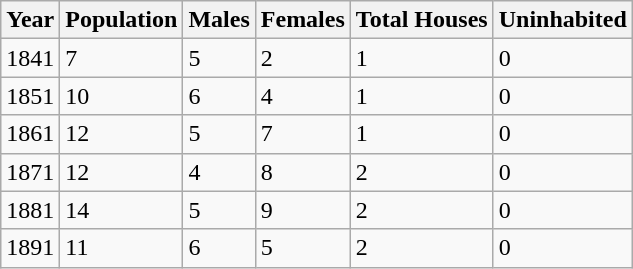<table class="wikitable">
<tr>
<th>Year</th>
<th>Population</th>
<th>Males</th>
<th>Females</th>
<th>Total Houses</th>
<th>Uninhabited</th>
</tr>
<tr>
<td>1841</td>
<td>7</td>
<td>5</td>
<td>2</td>
<td>1</td>
<td>0</td>
</tr>
<tr>
<td>1851</td>
<td>10</td>
<td>6</td>
<td>4</td>
<td>1</td>
<td>0</td>
</tr>
<tr>
<td>1861</td>
<td>12</td>
<td>5</td>
<td>7</td>
<td>1</td>
<td>0</td>
</tr>
<tr>
<td>1871</td>
<td>12</td>
<td>4</td>
<td>8</td>
<td>2</td>
<td>0</td>
</tr>
<tr>
<td>1881</td>
<td>14</td>
<td>5</td>
<td>9</td>
<td>2</td>
<td>0</td>
</tr>
<tr>
<td>1891</td>
<td>11</td>
<td>6</td>
<td>5</td>
<td>2</td>
<td>0</td>
</tr>
</table>
